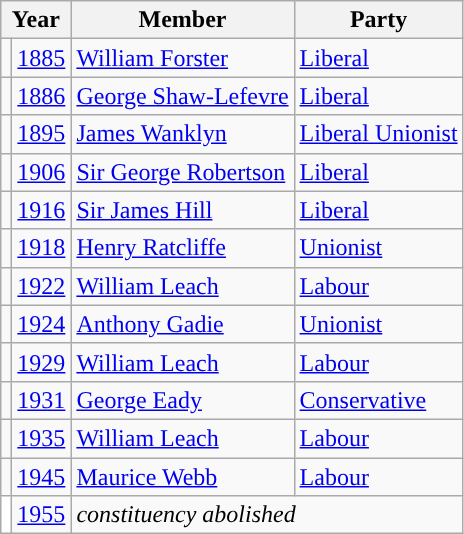<table class="wikitable">
<tr>
<th colspan="2">Year</th>
<th>Member </th>
<th>Party </th>
</tr>
<tr>
<td style="color:inherit;background-color: "></td>
<td><a href='#'>1885</a></td>
<td><a href='#'>William Forster</a></td>
<td><a href='#'>Liberal</a></td>
</tr>
<tr>
<td style="color:inherit;background-color: "></td>
<td><a href='#'>1886</a></td>
<td><a href='#'>George Shaw-Lefevre</a></td>
<td><a href='#'>Liberal</a></td>
</tr>
<tr>
<td style="color:inherit;background-color: "></td>
<td><a href='#'>1895</a></td>
<td><a href='#'>James Wanklyn</a></td>
<td><a href='#'>Liberal Unionist</a></td>
</tr>
<tr>
<td style="color:inherit;background-color: "></td>
<td><a href='#'>1906</a></td>
<td><a href='#'>Sir George Robertson</a></td>
<td><a href='#'>Liberal</a></td>
</tr>
<tr>
<td style="color:inherit;background-color: "></td>
<td><a href='#'>1916</a></td>
<td><a href='#'>Sir James Hill</a></td>
<td><a href='#'>Liberal</a></td>
</tr>
<tr>
<td style="color:inherit;background-color: "></td>
<td><a href='#'>1918</a></td>
<td><a href='#'>Henry Ratcliffe</a></td>
<td><a href='#'>Unionist</a></td>
</tr>
<tr>
<td style="color:inherit;background-color: "></td>
<td><a href='#'>1922</a></td>
<td><a href='#'>William Leach</a></td>
<td><a href='#'>Labour</a></td>
</tr>
<tr>
<td style="color:inherit;background-color: "></td>
<td><a href='#'>1924</a></td>
<td><a href='#'>Anthony Gadie</a></td>
<td><a href='#'>Unionist</a></td>
</tr>
<tr>
<td style="color:inherit;background-color: "></td>
<td><a href='#'>1929</a></td>
<td><a href='#'>William Leach</a></td>
<td><a href='#'>Labour</a></td>
</tr>
<tr>
<td style="color:inherit;background-color: "></td>
<td><a href='#'>1931</a></td>
<td><a href='#'>George Eady</a></td>
<td><a href='#'>Conservative</a></td>
</tr>
<tr>
<td style="color:inherit;background-color: "></td>
<td><a href='#'>1935</a></td>
<td><a href='#'>William Leach</a></td>
<td><a href='#'>Labour</a></td>
</tr>
<tr>
<td style="color:inherit;background-color: "></td>
<td><a href='#'>1945</a></td>
<td><a href='#'>Maurice Webb</a></td>
<td><a href='#'>Labour</a></td>
</tr>
<tr>
<td style="color:inherit;background-color: white"></td>
<td><a href='#'>1955</a></td>
<td colspan="3"><em>constituency abolished</em></td>
</tr>
</table>
